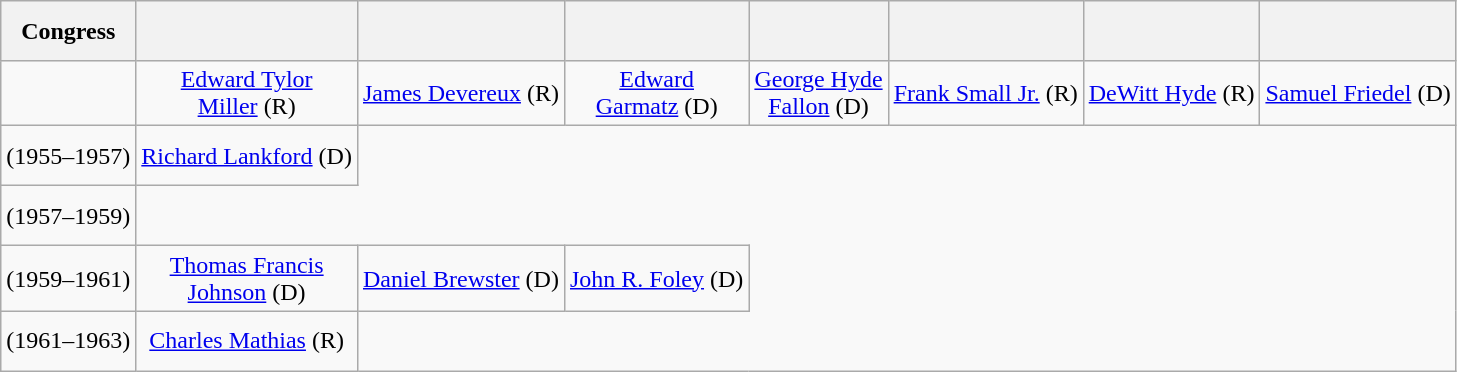<table class=wikitable style="text-align:center">
<tr style="height:2.5em">
<th>Congress</th>
<th></th>
<th></th>
<th></th>
<th></th>
<th></th>
<th></th>
<th></th>
</tr>
<tr style="height:2.5em">
<td><strong></strong> </td>
<td><a href='#'>Edward Tylor<br>Miller</a> (R)</td>
<td><a href='#'>James Devereux</a> (R)</td>
<td><a href='#'>Edward<br>Garmatz</a> (D)</td>
<td><a href='#'>George Hyde<br>Fallon</a> (D)</td>
<td><a href='#'>Frank Small Jr.</a> (R)</td>
<td><a href='#'>DeWitt Hyde</a> (R)</td>
<td><a href='#'>Samuel Friedel</a> (D)</td>
</tr>
<tr style="height:2.5em">
<td><strong></strong> (1955–1957)</td>
<td><a href='#'>Richard Lankford</a> (D)</td>
</tr>
<tr style="height:2.5em">
<td><strong></strong> (1957–1959)</td>
</tr>
<tr style="height:2.5em">
<td><strong></strong> (1959–1961)</td>
<td><a href='#'>Thomas Francis<br>Johnson</a> (D)</td>
<td><a href='#'>Daniel Brewster</a> (D)</td>
<td><a href='#'>John R. Foley</a> (D)</td>
</tr>
<tr style="height:2.5em">
<td><strong></strong> (1961–1963)</td>
<td><a href='#'>Charles Mathias</a> (R)</td>
</tr>
</table>
